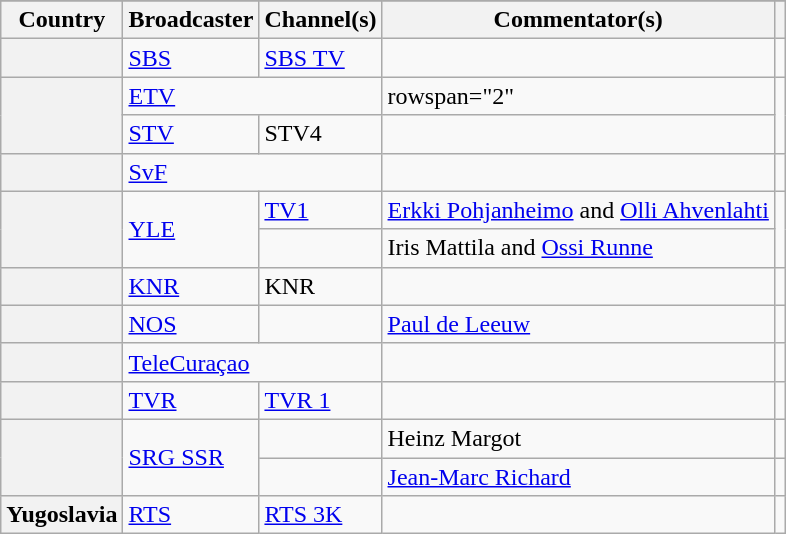<table class="wikitable plainrowheaders sticky-header">
<tr>
</tr>
<tr>
<th scope="col">Country</th>
<th scope="col">Broadcaster</th>
<th scope="col">Channel(s)</th>
<th scope="col">Commentator(s)</th>
<th scope="col"></th>
</tr>
<tr>
<th scope="row"></th>
<td><a href='#'>SBS</a></td>
<td><a href='#'>SBS TV</a></td>
<td></td>
<td style="text-align:center"></td>
</tr>
<tr>
<th scope="row" rowspan="2"></th>
<td colspan="2"><a href='#'>ETV</a></td>
<td>rowspan="2" </td>
<td rowspan="2" style="text-align:center"></td>
</tr>
<tr>
<td><a href='#'>STV</a></td>
<td>STV4</td>
</tr>
<tr>
<th scope="row"></th>
<td colspan="2"><a href='#'>SvF</a></td>
<td></td>
<td style="text-align:center"></td>
</tr>
<tr>
<th scope="rowgroup" rowspan="2"></th>
<td rowspan="2"><a href='#'>YLE</a></td>
<td><a href='#'>TV1</a></td>
<td><a href='#'>Erkki Pohjanheimo</a> and <a href='#'>Olli Ahvenlahti</a></td>
<td rowspan="2" style="text-align:center"></td>
</tr>
<tr>
<td></td>
<td>Iris Mattila and <a href='#'>Ossi Runne</a></td>
</tr>
<tr>
<th scope="row"></th>
<td><a href='#'>KNR</a></td>
<td>KNR</td>
<td></td>
<td style="text-align:center"></td>
</tr>
<tr>
<th scope="row"></th>
<td><a href='#'>NOS</a></td>
<td></td>
<td><a href='#'>Paul de Leeuw</a></td>
<td style="text-align:center"></td>
</tr>
<tr>
<th scope="row"></th>
<td colspan="2"><a href='#'>TeleCuraçao</a></td>
<td></td>
<td style="text-align:center"></td>
</tr>
<tr>
<th scope="row"></th>
<td><a href='#'>TVR</a></td>
<td><a href='#'>TVR 1</a></td>
<td></td>
<td style="text-align:center"></td>
</tr>
<tr>
<th scope="rowgroup" rowspan="2"></th>
<td rowspan="2"><a href='#'>SRG SSR</a></td>
<td></td>
<td>Heinz Margot</td>
<td style="text-align:center"></td>
</tr>
<tr>
<td></td>
<td><a href='#'>Jean-Marc Richard</a></td>
<td style="text-align:center"></td>
</tr>
<tr>
<th scope="row"> Yugoslavia</th>
<td><a href='#'>RTS</a></td>
<td><a href='#'>RTS 3K</a></td>
<td></td>
<td style="text-align:center"></td>
</tr>
</table>
